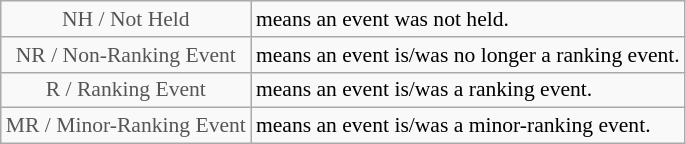<table class="wikitable" style="font-size:90%">
<tr>
<td style="text-align:center; color:#555555;" colspan="4">NH / Not Held</td>
<td>means an event was not held.</td>
</tr>
<tr>
<td style="text-align:center; color:#555555;" colspan="4">NR / Non-Ranking Event</td>
<td>means an event is/was no longer a ranking event.</td>
</tr>
<tr>
<td style="text-align:center; color:#555555;" colspan="4">R / Ranking Event</td>
<td>means an event is/was a ranking event.</td>
</tr>
<tr>
<td style="text-align:center; color:#555555;" colspan="4">MR / Minor-Ranking Event</td>
<td>means an event is/was a minor-ranking event.</td>
</tr>
</table>
